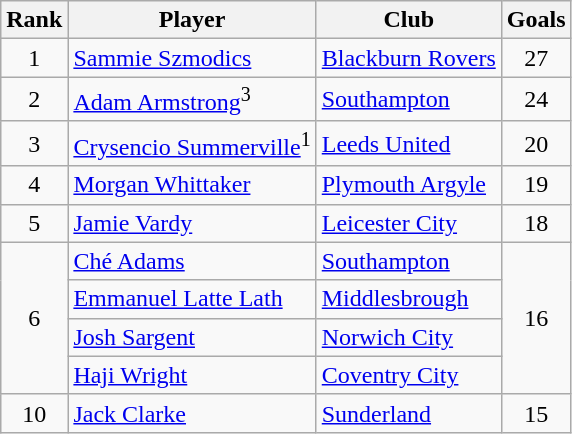<table class="wikitable" style="text-align:center">
<tr>
<th>Rank</th>
<th>Player</th>
<th>Club</th>
<th>Goals</th>
</tr>
<tr>
<td rowspan="1">1</td>
<td align="left"> <a href='#'>Sammie Szmodics</a></td>
<td align="left"><a href='#'>Blackburn Rovers</a></td>
<td rowspan="1">27</td>
</tr>
<tr>
<td rowspan="1">2</td>
<td align="left"> <a href='#'>Adam Armstrong</a><sup>3</sup></td>
<td align="left"><a href='#'>Southampton</a></td>
<td rowspan="1">24</td>
</tr>
<tr>
<td rowspan="1">3</td>
<td align="left"> <a href='#'>Crysencio Summerville</a><sup>1</sup></td>
<td align="left"><a href='#'>Leeds United</a></td>
<td rowspan="1">20</td>
</tr>
<tr>
<td rowspan="1">4</td>
<td align="left"> <a href='#'>Morgan Whittaker</a></td>
<td align="left"><a href='#'>Plymouth Argyle</a></td>
<td rowspan="1">19</td>
</tr>
<tr>
<td rowspan="1">5</td>
<td align="left"> <a href='#'>Jamie Vardy</a></td>
<td align="left"><a href='#'>Leicester City</a></td>
<td rowspan="1">18</td>
</tr>
<tr>
<td rowspan="4">6</td>
<td align="left"> <a href='#'>Ché Adams</a></td>
<td align="left"><a href='#'>Southampton</a></td>
<td rowspan="4">16</td>
</tr>
<tr>
<td align="left"> <a href='#'>Emmanuel Latte Lath</a></td>
<td align="left"><a href='#'>Middlesbrough</a></td>
</tr>
<tr>
<td align="left"> <a href='#'>Josh Sargent</a></td>
<td align="left"><a href='#'>Norwich City</a></td>
</tr>
<tr>
<td align="left"> <a href='#'>Haji Wright</a></td>
<td align="left"><a href='#'>Coventry City</a></td>
</tr>
<tr>
<td rowspan="1">10</td>
<td align="left"> <a href='#'>Jack Clarke</a></td>
<td align="left"><a href='#'>Sunderland</a></td>
<td rowspan="1">15</td>
</tr>
</table>
